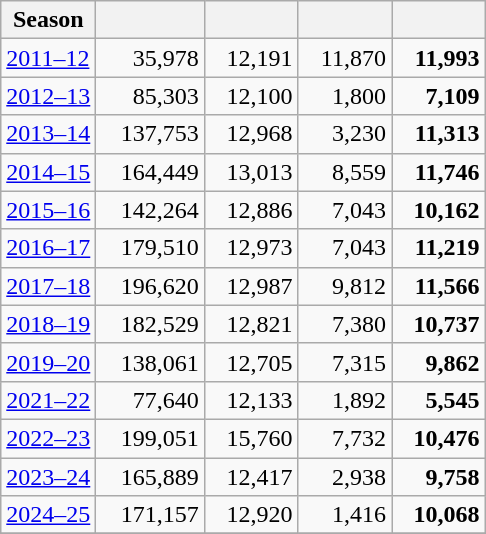<table class="wikitable sortable" style="text-align:right">
<tr>
<th>Season</th>
<th width=65></th>
<th width=55></th>
<th width=55></th>
<th width=55></th>
</tr>
<tr>
<td align=left><a href='#'>2011–12</a></td>
<td>35,978</td>
<td>12,191</td>
<td>11,870</td>
<td><strong>11,993</strong></td>
</tr>
<tr>
<td align=left><a href='#'>2012–13</a></td>
<td>85,303</td>
<td>12,100</td>
<td>1,800</td>
<td><strong>7,109</strong></td>
</tr>
<tr>
<td align=left><a href='#'>2013–14</a></td>
<td>137,753</td>
<td>12,968</td>
<td>3,230</td>
<td><strong>11,313</strong></td>
</tr>
<tr>
<td align=left><a href='#'>2014–15</a></td>
<td>164,449</td>
<td>13,013</td>
<td>8,559</td>
<td><strong>11,746</strong></td>
</tr>
<tr>
<td align=left><a href='#'>2015–16</a></td>
<td>142,264</td>
<td>12,886</td>
<td>7,043</td>
<td><strong>10,162</strong></td>
</tr>
<tr>
<td align=left><a href='#'>2016–17</a></td>
<td>179,510</td>
<td>12,973</td>
<td>7,043</td>
<td><strong>11,219</strong></td>
</tr>
<tr>
<td align=left><a href='#'>2017–18</a></td>
<td>196,620</td>
<td>12,987</td>
<td>9,812</td>
<td><strong>11,566</strong></td>
</tr>
<tr>
<td align=left><a href='#'>2018–19</a></td>
<td>182,529</td>
<td>12,821</td>
<td>7,380</td>
<td><strong>10,737</strong></td>
</tr>
<tr>
<td align=left><a href='#'>2019–20</a></td>
<td>138,061</td>
<td>12,705</td>
<td>7,315</td>
<td><strong>9,862</strong></td>
</tr>
<tr>
<td align=left><a href='#'>2021–22</a></td>
<td>77,640</td>
<td>12,133</td>
<td>1,892</td>
<td><strong>5,545</strong></td>
</tr>
<tr>
<td align=left><a href='#'>2022–23</a></td>
<td>199,051</td>
<td>15,760</td>
<td>7,732</td>
<td><strong>10,476</strong></td>
</tr>
<tr>
<td align=left><a href='#'>2023–24</a></td>
<td>165,889</td>
<td>12,417</td>
<td>2,938</td>
<td><strong>9,758</strong></td>
</tr>
<tr>
<td align=left><a href='#'>2024–25</a></td>
<td>171,157</td>
<td>12,920</td>
<td>1,416</td>
<td><strong>10,068</strong></td>
</tr>
<tr>
</tr>
</table>
